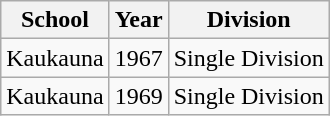<table class="wikitable">
<tr>
<th>School</th>
<th>Year</th>
<th>Division</th>
</tr>
<tr>
<td>Kaukauna</td>
<td>1967</td>
<td>Single Division</td>
</tr>
<tr>
<td>Kaukauna</td>
<td>1969</td>
<td>Single Division</td>
</tr>
</table>
